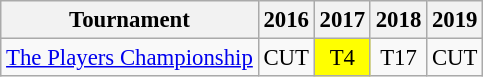<table class="wikitable" style="font-size:95%;text-align:center;">
<tr>
<th>Tournament</th>
<th>2016</th>
<th>2017</th>
<th>2018</th>
<th>2019</th>
</tr>
<tr>
<td align=left><a href='#'>The Players Championship</a></td>
<td>CUT</td>
<td style="background:yellow;">T4</td>
<td>T17</td>
<td>CUT</td>
</tr>
</table>
